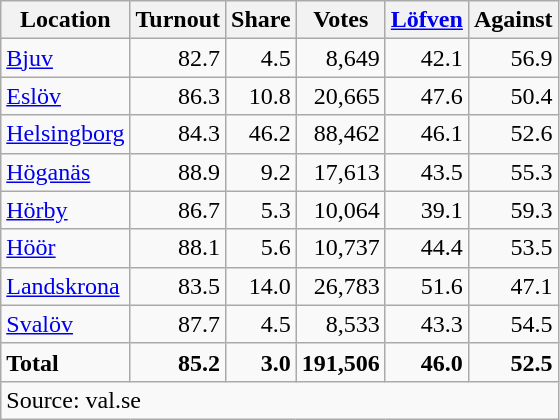<table class="wikitable sortable" style=text-align:right>
<tr>
<th>Location</th>
<th>Turnout</th>
<th>Share</th>
<th>Votes</th>
<th><a href='#'>Löfven</a></th>
<th>Against</th>
</tr>
<tr>
<td align=left><a href='#'>Bjuv</a></td>
<td>82.7</td>
<td>4.5</td>
<td>8,649</td>
<td>42.1</td>
<td>56.9</td>
</tr>
<tr>
<td align=left><a href='#'>Eslöv</a></td>
<td>86.3</td>
<td>10.8</td>
<td>20,665</td>
<td>47.6</td>
<td>50.4</td>
</tr>
<tr>
<td align=left><a href='#'>Helsingborg</a></td>
<td>84.3</td>
<td>46.2</td>
<td>88,462</td>
<td>46.1</td>
<td>52.6</td>
</tr>
<tr>
<td align=left><a href='#'>Höganäs</a></td>
<td>88.9</td>
<td>9.2</td>
<td>17,613</td>
<td>43.5</td>
<td>55.3</td>
</tr>
<tr>
<td align=left><a href='#'>Hörby</a></td>
<td>86.7</td>
<td>5.3</td>
<td>10,064</td>
<td>39.1</td>
<td>59.3</td>
</tr>
<tr>
<td align=left><a href='#'>Höör</a></td>
<td>88.1</td>
<td>5.6</td>
<td>10,737</td>
<td>44.4</td>
<td>53.5</td>
</tr>
<tr>
<td align=left><a href='#'>Landskrona</a></td>
<td>83.5</td>
<td>14.0</td>
<td>26,783</td>
<td>51.6</td>
<td>47.1</td>
</tr>
<tr>
<td align=left><a href='#'>Svalöv</a></td>
<td>87.7</td>
<td>4.5</td>
<td>8,533</td>
<td>43.3</td>
<td>54.5</td>
</tr>
<tr>
<td align=left><strong>Total</strong></td>
<td><strong>85.2</strong></td>
<td><strong>3.0</strong></td>
<td><strong>191,506</strong></td>
<td><strong>46.0</strong></td>
<td><strong>52.5</strong></td>
</tr>
<tr>
<td align=left colspan=6>Source: val.se</td>
</tr>
</table>
